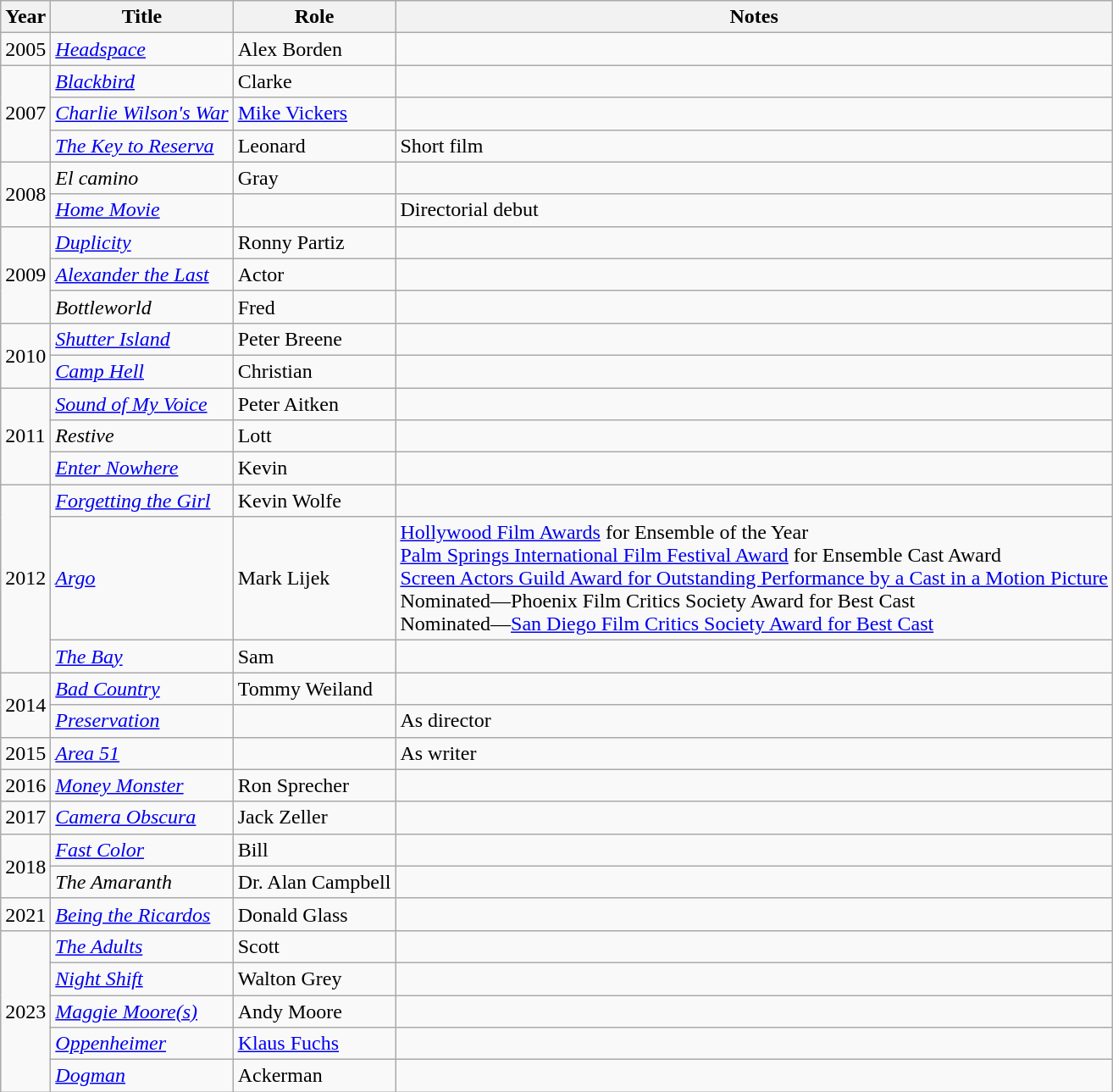<table class="wikitable sortable">
<tr>
<th>Year</th>
<th>Title</th>
<th>Role</th>
<th class="unsortable">Notes</th>
</tr>
<tr>
<td>2005</td>
<td><em><a href='#'>Headspace</a></em></td>
<td>Alex Borden</td>
<td></td>
</tr>
<tr>
<td rowspan=3>2007</td>
<td><em><a href='#'>Blackbird</a></em></td>
<td>Clarke</td>
<td></td>
</tr>
<tr>
<td><em><a href='#'>Charlie Wilson's War</a></em></td>
<td><a href='#'>Mike Vickers</a></td>
<td></td>
</tr>
<tr>
<td><em><a href='#'>The Key to Reserva</a></em></td>
<td>Leonard</td>
<td>Short film</td>
</tr>
<tr>
<td rowspan=2>2008</td>
<td><em>El camino</em></td>
<td>Gray</td>
<td></td>
</tr>
<tr>
<td><em><a href='#'>Home Movie</a></em></td>
<td></td>
<td>Directorial debut</td>
</tr>
<tr>
<td rowspan=3>2009</td>
<td><em><a href='#'>Duplicity</a></em></td>
<td>Ronny Partiz</td>
<td></td>
</tr>
<tr>
<td><em><a href='#'>Alexander the Last</a></em></td>
<td>Actor</td>
<td></td>
</tr>
<tr>
<td><em>Bottleworld</em></td>
<td>Fred</td>
<td></td>
</tr>
<tr>
<td rowspan=2>2010</td>
<td><em><a href='#'>Shutter Island</a></em></td>
<td>Peter Breene</td>
<td></td>
</tr>
<tr>
<td><em><a href='#'>Camp Hell</a></em></td>
<td>Christian</td>
<td></td>
</tr>
<tr>
<td rowspan=3>2011</td>
<td><em><a href='#'>Sound of My Voice</a></em></td>
<td>Peter Aitken</td>
<td></td>
</tr>
<tr>
<td><em>Restive</em></td>
<td>Lott</td>
<td></td>
</tr>
<tr>
<td><em><a href='#'>Enter Nowhere</a></em></td>
<td>Kevin</td>
<td></td>
</tr>
<tr>
<td rowspan=3>2012</td>
<td><em><a href='#'>Forgetting the Girl</a></em></td>
<td>Kevin Wolfe</td>
<td></td>
</tr>
<tr>
<td><em><a href='#'>Argo</a></em></td>
<td>Mark Lijek</td>
<td><a href='#'>Hollywood Film Awards</a> for Ensemble of the Year<br><a href='#'>Palm Springs International Film Festival Award</a> for Ensemble Cast Award<br><a href='#'>Screen Actors Guild Award for Outstanding Performance by a Cast in a Motion Picture</a><br>Nominated—Phoenix Film Critics Society Award for Best Cast<br>Nominated—<a href='#'>San Diego Film Critics Society Award for Best Cast</a></td>
</tr>
<tr>
<td><em><a href='#'>The Bay</a></em></td>
<td>Sam</td>
<td></td>
</tr>
<tr>
<td rowspan=2>2014</td>
<td><em><a href='#'>Bad Country</a></em></td>
<td>Tommy Weiland</td>
<td></td>
</tr>
<tr>
<td><em><a href='#'>Preservation</a></em></td>
<td></td>
<td>As director</td>
</tr>
<tr>
<td>2015</td>
<td><em><a href='#'>Area 51</a></em></td>
<td></td>
<td>As writer</td>
</tr>
<tr>
<td>2016</td>
<td><em><a href='#'>Money Monster</a></em></td>
<td>Ron Sprecher</td>
<td></td>
</tr>
<tr>
<td>2017</td>
<td><em><a href='#'>Camera Obscura</a></em></td>
<td>Jack Zeller</td>
<td></td>
</tr>
<tr>
<td rowspan=2>2018</td>
<td><em><a href='#'>Fast Color</a></em></td>
<td>Bill</td>
<td></td>
</tr>
<tr>
<td><em>The Amaranth</em></td>
<td>Dr. Alan Campbell</td>
<td></td>
</tr>
<tr>
<td>2021</td>
<td><em><a href='#'>Being the Ricardos</a></em></td>
<td>Donald Glass</td>
<td></td>
</tr>
<tr>
<td rowspan=5>2023</td>
<td><em><a href='#'>The Adults</a></em></td>
<td>Scott</td>
<td></td>
</tr>
<tr>
<td><em><a href='#'>Night Shift</a></em></td>
<td>Walton Grey</td>
<td></td>
</tr>
<tr>
<td><em><a href='#'>Maggie Moore(s)</a></em></td>
<td>Andy Moore</td>
<td></td>
</tr>
<tr>
<td><em><a href='#'>Oppenheimer</a></em></td>
<td><a href='#'>Klaus Fuchs</a></td>
<td></td>
</tr>
<tr>
<td><em><a href='#'>Dogman</a></em></td>
<td>Ackerman</td>
<td></td>
</tr>
</table>
